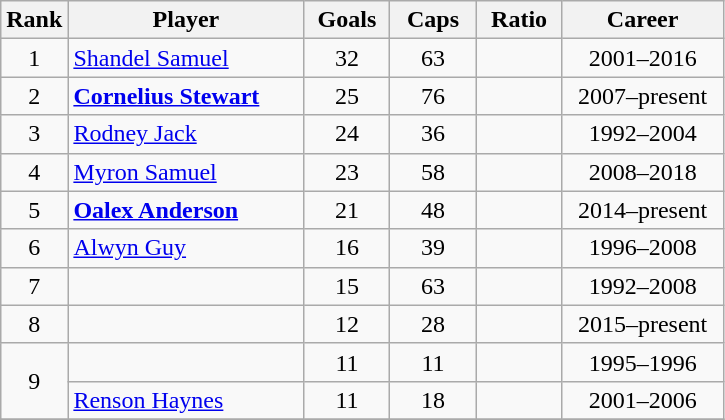<table class="wikitable sortable" style="text-align:center;">
<tr>
<th width=30px>Rank</th>
<th style="width:150px;">Player</th>
<th width=50px>Goals</th>
<th width=50px>Caps</th>
<th width=50px>Ratio</th>
<th style="width:100px;">Career</th>
</tr>
<tr>
<td>1</td>
<td style="text-align: left;"><a href='#'>Shandel Samuel</a></td>
<td>32</td>
<td>63</td>
<td></td>
<td>2001–2016</td>
</tr>
<tr>
<td>2</td>
<td style="text-align: left;"><strong><a href='#'>Cornelius Stewart</a></strong></td>
<td>25</td>
<td>76</td>
<td></td>
<td>2007–present</td>
</tr>
<tr>
<td>3</td>
<td style="text-align: left;"><a href='#'>Rodney Jack</a></td>
<td>24</td>
<td>36</td>
<td></td>
<td>1992–2004</td>
</tr>
<tr>
<td>4</td>
<td style="text-align: left;"><a href='#'>Myron Samuel</a></td>
<td>23</td>
<td>58</td>
<td></td>
<td>2008–2018</td>
</tr>
<tr>
<td>5</td>
<td style="text-align: left;"><strong><a href='#'>Oalex Anderson</a></strong></td>
<td>21</td>
<td>48</td>
<td></td>
<td>2014–present</td>
</tr>
<tr>
<td>6</td>
<td style="text-align: left;"><a href='#'>Alwyn Guy</a></td>
<td>16</td>
<td>39</td>
<td></td>
<td>1996–2008</td>
</tr>
<tr>
<td>7</td>
<td style="text-align: left;"></td>
<td>15</td>
<td>63</td>
<td></td>
<td>1992–2008</td>
</tr>
<tr>
<td>8</td>
<td style="text-align: left;"><strong></strong></td>
<td>12</td>
<td>28</td>
<td></td>
<td>2015–present</td>
</tr>
<tr>
<td rowspan=2>9</td>
<td style="text-align: left;"></td>
<td>11</td>
<td>11</td>
<td></td>
<td>1995–1996</td>
</tr>
<tr>
<td style="text-align: left;"><a href='#'>Renson Haynes</a></td>
<td>11</td>
<td>18</td>
<td></td>
<td>2001–2006</td>
</tr>
<tr>
</tr>
</table>
